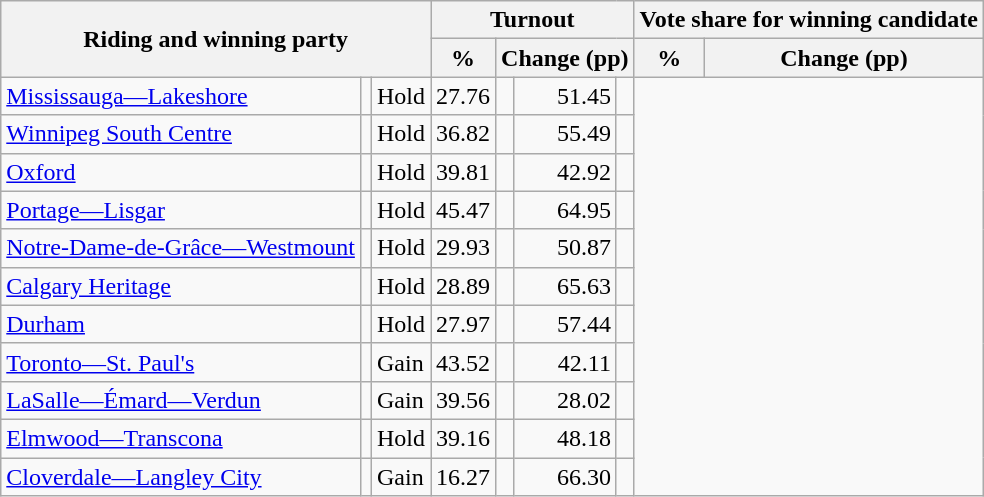<table class="wikitable" style="text-align:right">
<tr>
<th rowspan="2" colspan="3">Riding and winning party</th>
<th colspan="4">Turnout</th>
<th colspan="4">Vote share for winning candidate</th>
</tr>
<tr>
<th>%</th>
<th colspan="3">Change (pp)</th>
<th>%</th>
<th colspan="3">Change (pp)</th>
</tr>
<tr>
<td style="text-align:left"><a href='#'>Mississauga—Lakeshore</a></td>
<td style="text-align:left"></td>
<td style="text-align:left">Hold</td>
<td>27.76</td>
<td></td>
<td>51.45</td>
<td></td>
</tr>
<tr>
<td style="text-align:left"><a href='#'>Winnipeg South Centre</a></td>
<td style="text-align:left"></td>
<td style="text-align:left">Hold</td>
<td>36.82</td>
<td></td>
<td>55.49</td>
<td></td>
</tr>
<tr>
<td style="text-align:left"><a href='#'>Oxford</a></td>
<td style="text-align:left"></td>
<td style="text-align:left">Hold</td>
<td>39.81</td>
<td></td>
<td>42.92</td>
<td></td>
</tr>
<tr>
<td style="text-align:left"><a href='#'>Portage—Lisgar</a></td>
<td style="text-align:left"></td>
<td style="text-align:left">Hold</td>
<td>45.47</td>
<td></td>
<td>64.95</td>
<td></td>
</tr>
<tr>
<td style="text-align:left"><a href='#'>Notre-Dame-de-Grâce—Westmount</a></td>
<td style="text-align:left"></td>
<td style="text-align:left">Hold</td>
<td>29.93</td>
<td></td>
<td>50.87</td>
<td></td>
</tr>
<tr>
<td style="text-align:left"><a href='#'>Calgary Heritage</a></td>
<td style="text-align:left"></td>
<td style="text-align:left">Hold</td>
<td>28.89</td>
<td></td>
<td>65.63</td>
<td></td>
</tr>
<tr>
<td style="text-align:left"><a href='#'>Durham</a></td>
<td style="text-align:left"></td>
<td style="text-align:left">Hold</td>
<td>27.97</td>
<td></td>
<td>57.44</td>
<td></td>
</tr>
<tr>
<td style="text-align:left"><a href='#'>Toronto—St. Paul's</a></td>
<td style="text-align:left"></td>
<td style="text-align:left">Gain</td>
<td>43.52</td>
<td></td>
<td>42.11</td>
<td></td>
</tr>
<tr>
<td style="text-align:left"><a href='#'>LaSalle—Émard—Verdun</a></td>
<td style="text-align:left"></td>
<td style="text-align:left">Gain</td>
<td>39.56</td>
<td></td>
<td>28.02</td>
<td></td>
</tr>
<tr>
<td style="text-align:left"><a href='#'>Elmwood—Transcona</a></td>
<td style="text-align:left"></td>
<td style="text-align:left">Hold</td>
<td>39.16</td>
<td></td>
<td>48.18</td>
<td></td>
</tr>
<tr>
<td style="text-align:left"><a href='#'>Cloverdale—Langley City</a></td>
<td style="text-align:left"></td>
<td style="text-align:left">Gain</td>
<td>16.27</td>
<td></td>
<td>66.30</td>
<td></td>
</tr>
</table>
